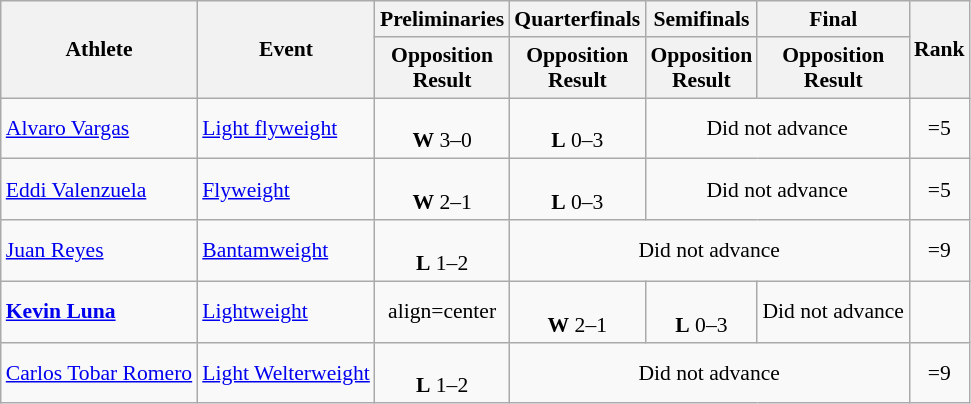<table class="wikitable" border="1" style="font-size:90%">
<tr>
<th rowspan=2>Athlete</th>
<th rowspan=2>Event</th>
<th>Preliminaries</th>
<th>Quarterfinals</th>
<th>Semifinals</th>
<th>Final</th>
<th rowspan="2">Rank</th>
</tr>
<tr>
<th>Opposition<br>Result</th>
<th>Opposition<br>Result</th>
<th>Opposition<br>Result</th>
<th>Opposition<br>Result</th>
</tr>
<tr align=center>
<td align=left><a href='#'>Alvaro Vargas</a></td>
<td align=left><a href='#'>Light flyweight</a></td>
<td><br><strong>W</strong> 3–0</td>
<td><br><strong>L</strong> 0–3</td>
<td colspan=2>Did not advance</td>
<td>=5</td>
</tr>
<tr align=center>
<td align=left><a href='#'>Eddi Valenzuela</a></td>
<td align=left><a href='#'>Flyweight</a></td>
<td><br><strong>W</strong> 2–1</td>
<td><br><strong>L</strong> 0–3</td>
<td colspan=2>Did not advance</td>
<td>=5</td>
</tr>
<tr align=center>
<td align=left><a href='#'>Juan Reyes</a></td>
<td align=left><a href='#'>Bantamweight</a></td>
<td><br><strong>L</strong> 1–2</td>
<td colspan=3>Did not advance</td>
<td>=9</td>
</tr>
<tr align=center>
<td align=left><strong><a href='#'>Kevin Luna</a></strong></td>
<td align=left><a href='#'>Lightweight</a></td>
<td>align=center </td>
<td><br><strong>W</strong> 2–1</td>
<td><br><strong>L</strong> 0–3</td>
<td>Did not advance</td>
<td></td>
</tr>
<tr align=center>
<td align=left><a href='#'>Carlos Tobar Romero</a></td>
<td align=left><a href='#'>Light Welterweight</a></td>
<td><br><strong>L</strong> 1–2</td>
<td colspan=3>Did not advance</td>
<td>=9</td>
</tr>
</table>
